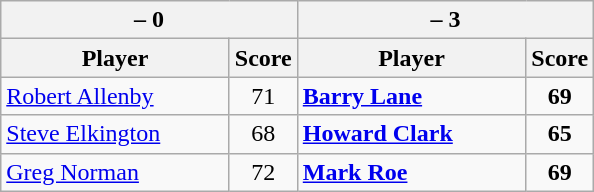<table class=wikitable>
<tr>
<th colspan=2> – 0</th>
<th colspan=2> – 3</th>
</tr>
<tr>
<th width=145>Player</th>
<th>Score</th>
<th width=145>Player</th>
<th>Score</th>
</tr>
<tr>
<td><a href='#'>Robert Allenby</a></td>
<td align=center>71</td>
<td><strong><a href='#'>Barry Lane</a></strong></td>
<td align=center><strong>69</strong></td>
</tr>
<tr>
<td><a href='#'>Steve Elkington</a></td>
<td align=center>68</td>
<td><strong><a href='#'>Howard Clark</a></strong></td>
<td align=center><strong>65</strong></td>
</tr>
<tr>
<td><a href='#'>Greg Norman</a></td>
<td align=center>72</td>
<td><strong><a href='#'>Mark Roe</a></strong></td>
<td align=center><strong>69</strong></td>
</tr>
</table>
